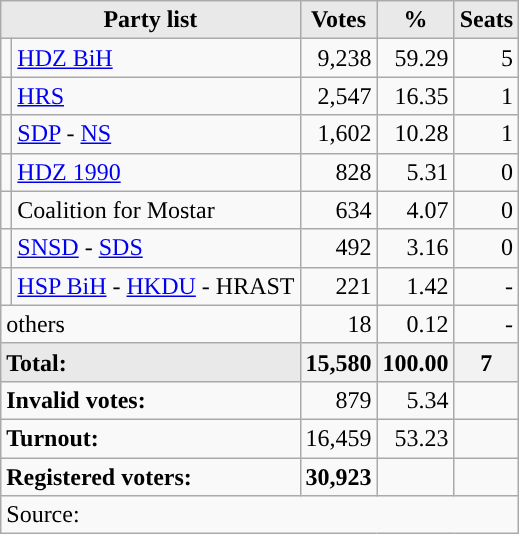<table class="wikitable" border="1">
<tr>
<th colspan="2" align="center" style="background-color:#E9E9E9">Party list</th>
<th align="center" style="background-color:#E9E9E9">Votes</th>
<th align="center" style="background-color:#E9E9E9">%</th>
<th align="center" style="background-color:#E9E9E9">Seats</th>
</tr>
<tr>
<td></td>
<td align="left"><a href='#'>HDZ BiH</a></td>
<td align="right">9,238</td>
<td align="right">59.29</td>
<td align="right">5</td>
</tr>
<tr>
<td></td>
<td align="left"><a href='#'>HRS</a></td>
<td align="right">2,547</td>
<td align="right">16.35</td>
<td align="right">1</td>
</tr>
<tr>
<td></td>
<td align="left"><a href='#'>SDP</a> - <a href='#'>NS</a></td>
<td align="right">1,602</td>
<td align="right">10.28</td>
<td align="right">1</td>
</tr>
<tr>
<td></td>
<td align="left"><a href='#'>HDZ 1990</a></td>
<td align="right">828</td>
<td align="right">5.31</td>
<td align="right">0</td>
</tr>
<tr>
<td></td>
<td align="left">Coalition for Mostar</td>
<td align="right">634</td>
<td align="right">4.07</td>
<td align="right">0</td>
</tr>
<tr>
<td></td>
<td align="left"><a href='#'>SNSD</a> - <a href='#'>SDS</a></td>
<td align="right">492</td>
<td align="right">3.16</td>
<td align="right">0</td>
</tr>
<tr>
<td></td>
<td align="left"><a href='#'>HSP BiH</a> - <a href='#'>HKDU</a> - HRAST</td>
<td align="right">221</td>
<td align="right">1.42</td>
<td align="right">-</td>
</tr>
<tr>
<td colspan="2">others</td>
<td align="right">18</td>
<td align="right">0.12</td>
<td align="right">-</td>
</tr>
<tr style="background-color:#E9E9E9">
<td colspan="2" align="left"><strong>Total:</strong></td>
<th align="right">15,580</th>
<th align="right">100.00</th>
<th align="right">7</th>
</tr>
<tr>
<td colspan="2" align="left"><strong>Invalid votes:</strong></td>
<td align="right">879</td>
<td align="right">5.34</td>
<td align="right"></td>
</tr>
<tr>
<td colspan="2" align="left"><strong>Turnout:</strong></td>
<td align="right">16,459</td>
<td align="right">53.23</td>
<td align="right"></td>
</tr>
<tr>
<td colspan="2" align="left"><strong>Registered voters:</strong></td>
<td align="right"><strong>30,923</strong></td>
<td align="right"></td>
<td align="right"></td>
</tr>
<tr>
<td colspan="5" align="left">Source: </td>
</tr>
</table>
